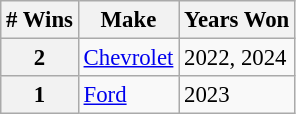<table class="wikitable" style="font-size: 95%;">
<tr>
<th># Wins</th>
<th>Make</th>
<th>Years Won</th>
</tr>
<tr>
<th>2</th>
<td> <a href='#'>Chevrolet</a></td>
<td>2022, 2024</td>
</tr>
<tr>
<th>1</th>
<td> <a href='#'>Ford</a></td>
<td>2023</td>
</tr>
</table>
